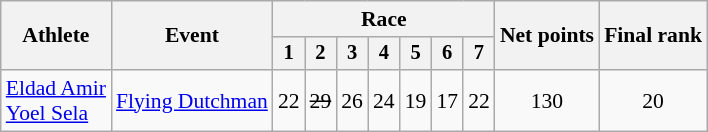<table class="wikitable" style="font-size:90%">
<tr>
<th rowspan=2>Athlete</th>
<th rowspan=2>Event</th>
<th colspan=7>Race</th>
<th rowspan=2>Net points</th>
<th rowspan=2>Final rank</th>
</tr>
<tr style="font-size:95%">
<th>1</th>
<th>2</th>
<th>3</th>
<th>4</th>
<th>5</th>
<th>6</th>
<th>7</th>
</tr>
<tr align=center>
<td align=left><a href='#'>Eldad Amir</a><br><a href='#'>Yoel Sela</a></td>
<td align=left><a href='#'>Flying Dutchman</a></td>
<td>22</td>
<td><s>29</s></td>
<td>26</td>
<td>24</td>
<td>19</td>
<td>17</td>
<td>22</td>
<td>130</td>
<td>20</td>
</tr>
</table>
